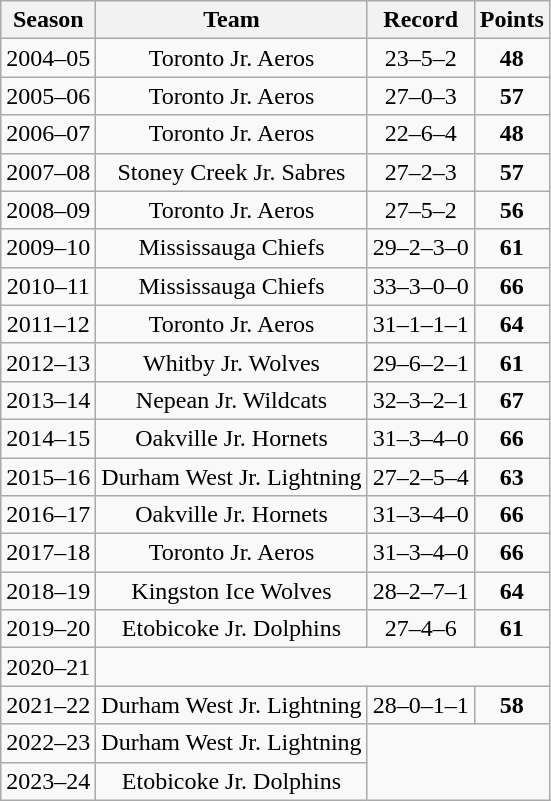<table class="wikitable" style="text-align:center">
<tr>
<th>Season</th>
<th>Team</th>
<th>Record</th>
<th>Points</th>
</tr>
<tr>
<td>2004–05</td>
<td>Toronto Jr. Aeros</td>
<td>23–5–2</td>
<td><strong>48</strong></td>
</tr>
<tr>
<td>2005–06</td>
<td>Toronto Jr. Aeros</td>
<td>27–0–3</td>
<td><strong>57</strong></td>
</tr>
<tr>
<td>2006–07</td>
<td>Toronto Jr. Aeros</td>
<td>22–6–4</td>
<td><strong>48</strong></td>
</tr>
<tr>
<td>2007–08</td>
<td>Stoney Creek Jr. Sabres</td>
<td>27–2–3</td>
<td><strong>57</strong></td>
</tr>
<tr>
<td>2008–09</td>
<td>Toronto Jr. Aeros</td>
<td>27–5–2</td>
<td><strong>56</strong></td>
</tr>
<tr>
<td>2009–10</td>
<td>Mississauga Chiefs</td>
<td>29–2–3–0</td>
<td><strong>61</strong></td>
</tr>
<tr>
<td>2010–11</td>
<td>Mississauga Chiefs</td>
<td>33–3–0–0</td>
<td><strong>66</strong></td>
</tr>
<tr>
<td>2011–12</td>
<td>Toronto Jr. Aeros</td>
<td>31–1–1–1</td>
<td><strong>64</strong></td>
</tr>
<tr>
<td>2012–13</td>
<td>Whitby Jr. Wolves</td>
<td>29–6–2–1</td>
<td><strong>61</strong></td>
</tr>
<tr>
<td>2013–14</td>
<td>Nepean Jr. Wildcats</td>
<td>32–3–2–1</td>
<td><strong>67</strong></td>
</tr>
<tr>
<td>2014–15</td>
<td>Oakville Jr. Hornets</td>
<td>31–3–4–0</td>
<td><strong>66</strong></td>
</tr>
<tr>
<td>2015–16</td>
<td>Durham West Jr. Lightning</td>
<td>27–2–5–4</td>
<td><strong>63</strong></td>
</tr>
<tr>
<td>2016–17</td>
<td>Oakville Jr. Hornets</td>
<td>31–3–4–0</td>
<td><strong>66</strong></td>
</tr>
<tr>
<td>2017–18</td>
<td>Toronto Jr. Aeros</td>
<td>31–3–4–0</td>
<td><strong>66</strong></td>
</tr>
<tr>
<td>2018–19</td>
<td>Kingston Ice Wolves</td>
<td>28–2–7–1</td>
<td><strong>64</strong></td>
</tr>
<tr>
<td>2019–20</td>
<td>Etobicoke Jr. Dolphins</td>
<td>27–4–6</td>
<td><strong>61</strong></td>
</tr>
<tr>
<td>2020–21</td>
</tr>
<tr>
<td>2021–22</td>
<td>Durham West Jr. Lightning</td>
<td>28–0–1–1</td>
<td><strong>58</strong></td>
</tr>
<tr>
<td>2022–23</td>
<td>Durham West Jr. Lightning</td>
</tr>
<tr>
<td>2023–24</td>
<td>Etobicoke Jr. Dolphins</td>
</tr>
</table>
